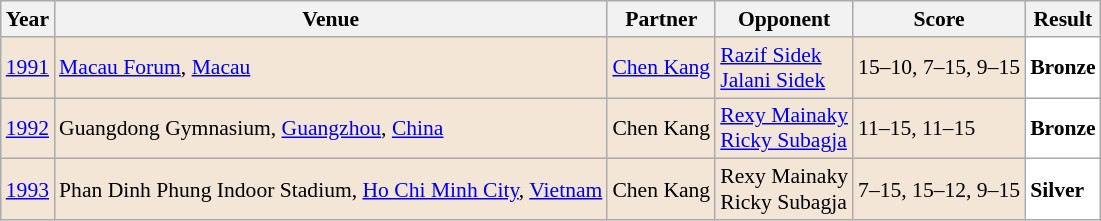<table class="sortable wikitable" style="font-size: 90%;">
<tr>
<th>Year</th>
<th>Venue</th>
<th>Partner</th>
<th>Opponent</th>
<th>Score</th>
<th>Result</th>
</tr>
<tr style="background:#F3E6D7">
<td align="center"><a href='#'>1991</a></td>
<td align="left"><a href='#'>Macau Forum</a>, <a href='#'>Macau</a></td>
<td align="left"> <a href='#'>Chen Kang</a></td>
<td align="left"> <a href='#'>Razif Sidek</a> <br> <a href='#'>Jalani Sidek</a></td>
<td align="left">15–10, 7–15, 9–15</td>
<td style="text-align:left; background:white"> <strong>Bronze</strong></td>
</tr>
<tr style="background:#F3E6D7">
<td align="center"><a href='#'>1992</a></td>
<td align="left">Guangdong Gymnasium, <a href='#'>Guangzhou</a>, <a href='#'>China</a></td>
<td align="left"> Chen Kang</td>
<td align="left"> <a href='#'>Rexy Mainaky</a> <br> <a href='#'>Ricky Subagja</a></td>
<td align="left">11–15, 11–15</td>
<td style="text-align:left; background:white"> <strong>Bronze</strong></td>
</tr>
<tr style="background:#F3E6D7">
<td align="center"><a href='#'>1993</a></td>
<td align="left">Phan Dinh Phung Indoor Stadium, <a href='#'>Ho Chi Minh City</a>, <a href='#'>Vietnam</a></td>
<td align="left"> Chen Kang</td>
<td align="left"> Rexy Mainaky <br> Ricky Subagja</td>
<td align="left">7–15, 15–12, 9–15</td>
<td style="text-align:left; background:white"> <strong>Silver</strong></td>
</tr>
</table>
